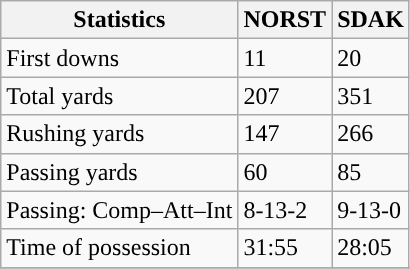<table class="wikitable" style="float: left;">
<tr>
<th>Statistics</th>
<th>NORST</th>
<th>SDAK</th>
</tr>
<tr>
<td>First downs</td>
<td>11</td>
<td>20</td>
</tr>
<tr>
<td>Total yards</td>
<td>207</td>
<td>351</td>
</tr>
<tr>
<td>Rushing yards</td>
<td>147</td>
<td>266</td>
</tr>
<tr>
<td>Passing yards</td>
<td>60</td>
<td>85</td>
</tr>
<tr>
<td>Passing: Comp–Att–Int</td>
<td>8-13-2</td>
<td>9-13-0</td>
</tr>
<tr>
<td>Time of possession</td>
<td>31:55</td>
<td>28:05</td>
</tr>
<tr>
</tr>
</table>
